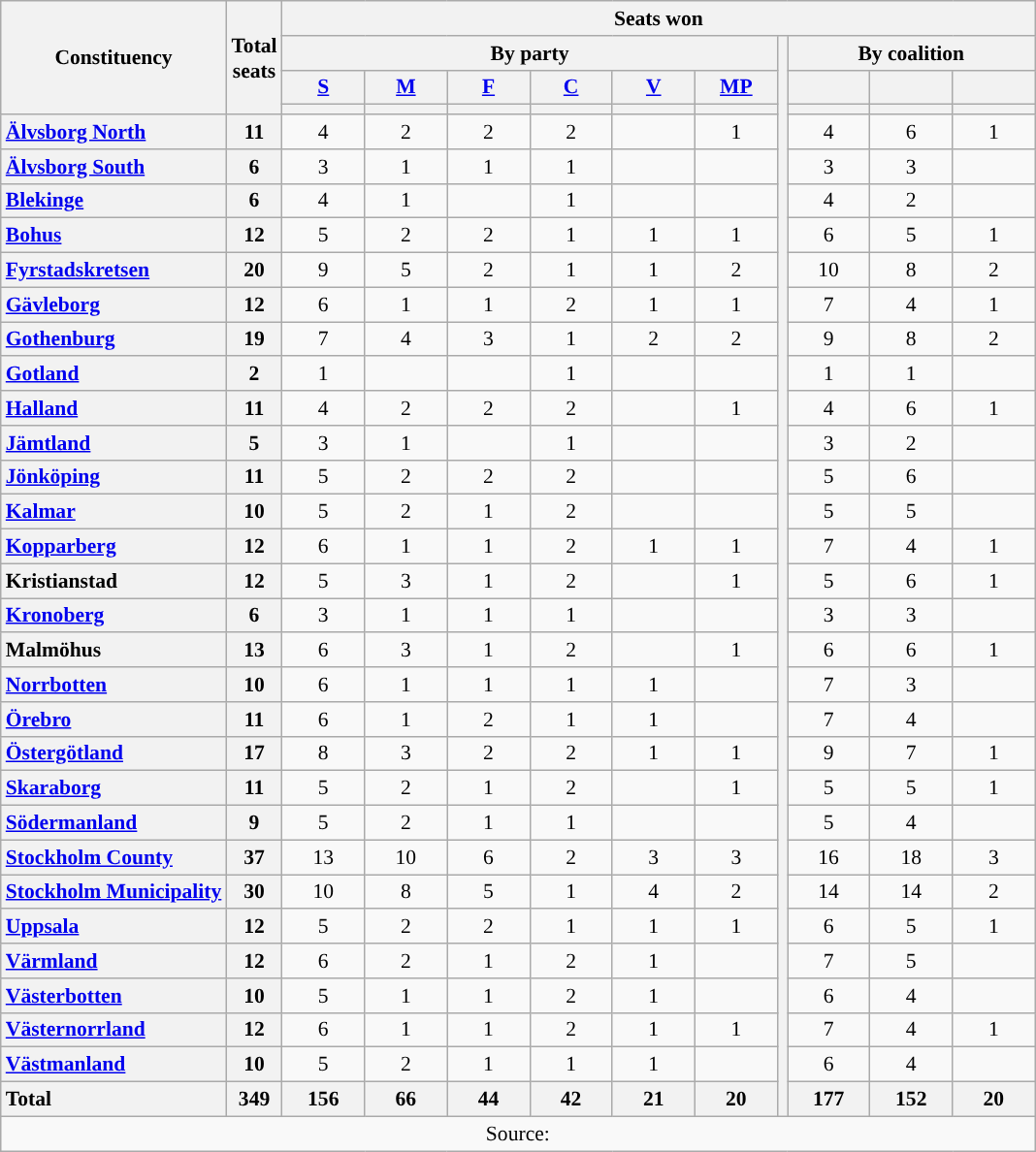<table class="wikitable" style="text-align:center; font-size: 0.9em;">
<tr>
<th rowspan="4">Constituency</th>
<th rowspan="4">Total<br>seats</th>
<th colspan="10">Seats won</th>
</tr>
<tr>
<th colspan="6">By party</th>
<th rowspan="32"></th>
<th colspan="3">By coalition</th>
</tr>
<tr>
<th class="unsortable" style="width:50px;"><a href='#'>S</a></th>
<th class="unsortable" style="width:50px;"><a href='#'>M</a></th>
<th class="unsortable" style="width:50px;"><a href='#'>F</a></th>
<th class="unsortable" style="width:50px;"><a href='#'>C</a></th>
<th class="unsortable" style="width:50px;"><a href='#'>V</a></th>
<th class="unsortable" style="width:50px;"><a href='#'>MP</a></th>
<th class="unsortable" style="width:50px;"></th>
<th class="unsortable" style="width:50px;"></th>
<th class="unsortable" style="width:50px;"></th>
</tr>
<tr>
<th style="background:"></th>
<th style="background:"></th>
<th style="background:"></th>
<th style="background:"></th>
<th style="background:"></th>
<th style="background:"></th>
<th style="background:"></th>
<th style="background:"></th>
<th></th>
</tr>
<tr>
<th style="text-align: left;"><a href='#'>Älvsborg North</a></th>
<th>11</th>
<td>4</td>
<td>2</td>
<td>2</td>
<td>2</td>
<td></td>
<td>1</td>
<td>4</td>
<td>6</td>
<td>1</td>
</tr>
<tr>
<th style="text-align: left;"><a href='#'>Älvsborg South</a></th>
<th>6</th>
<td>3</td>
<td>1</td>
<td>1</td>
<td>1</td>
<td></td>
<td></td>
<td>3</td>
<td>3</td>
<td></td>
</tr>
<tr>
<th style="text-align: left;"><a href='#'>Blekinge</a></th>
<th>6</th>
<td>4</td>
<td>1</td>
<td></td>
<td>1</td>
<td></td>
<td></td>
<td>4</td>
<td>2</td>
<td></td>
</tr>
<tr>
<th style="text-align: left;"><a href='#'>Bohus</a></th>
<th>12</th>
<td>5</td>
<td>2</td>
<td>2</td>
<td>1</td>
<td>1</td>
<td>1</td>
<td>6</td>
<td>5</td>
<td>1</td>
</tr>
<tr>
<th style="text-align: left;"><a href='#'>Fyrstadskretsen</a></th>
<th>20</th>
<td>9</td>
<td>5</td>
<td>2</td>
<td>1</td>
<td>1</td>
<td>2</td>
<td>10</td>
<td>8</td>
<td>2</td>
</tr>
<tr>
<th style="text-align: left;"><a href='#'>Gävleborg</a></th>
<th>12</th>
<td>6</td>
<td>1</td>
<td>1</td>
<td>2</td>
<td>1</td>
<td>1</td>
<td>7</td>
<td>4</td>
<td>1</td>
</tr>
<tr>
<th style="text-align: left;"><a href='#'>Gothenburg</a></th>
<th>19</th>
<td>7</td>
<td>4</td>
<td>3</td>
<td>1</td>
<td>2</td>
<td>2</td>
<td>9</td>
<td>8</td>
<td>2</td>
</tr>
<tr>
<th style="text-align: left;"><a href='#'>Gotland</a></th>
<th>2</th>
<td>1</td>
<td></td>
<td></td>
<td>1</td>
<td></td>
<td></td>
<td>1</td>
<td>1</td>
<td></td>
</tr>
<tr>
<th style="text-align: left;"><a href='#'>Halland</a></th>
<th>11</th>
<td>4</td>
<td>2</td>
<td>2</td>
<td>2</td>
<td></td>
<td>1</td>
<td>4</td>
<td>6</td>
<td>1</td>
</tr>
<tr>
<th style="text-align: left;"><a href='#'>Jämtland</a></th>
<th>5</th>
<td>3</td>
<td>1</td>
<td></td>
<td>1</td>
<td></td>
<td></td>
<td>3</td>
<td>2</td>
<td></td>
</tr>
<tr>
<th style="text-align: left;"><a href='#'>Jönköping</a></th>
<th>11</th>
<td>5</td>
<td>2</td>
<td>2</td>
<td>2</td>
<td></td>
<td></td>
<td>5</td>
<td>6</td>
<td></td>
</tr>
<tr>
<th style="text-align: left;"><a href='#'>Kalmar</a></th>
<th>10</th>
<td>5</td>
<td>2</td>
<td>1</td>
<td>2</td>
<td></td>
<td></td>
<td>5</td>
<td>5</td>
<td></td>
</tr>
<tr>
<th style="text-align: left;"><a href='#'>Kopparberg</a></th>
<th>12</th>
<td>6</td>
<td>1</td>
<td>1</td>
<td>2</td>
<td>1</td>
<td>1</td>
<td>7</td>
<td>4</td>
<td>1</td>
</tr>
<tr>
<th style="text-align: left;">Kristianstad</th>
<th>12</th>
<td>5</td>
<td>3</td>
<td>1</td>
<td>2</td>
<td></td>
<td>1</td>
<td>5</td>
<td>6</td>
<td>1</td>
</tr>
<tr>
<th style="text-align: left;"><a href='#'>Kronoberg</a></th>
<th>6</th>
<td>3</td>
<td>1</td>
<td>1</td>
<td>1</td>
<td></td>
<td></td>
<td>3</td>
<td>3</td>
<td></td>
</tr>
<tr>
<th style="text-align: left;">Malmöhus</th>
<th>13</th>
<td>6</td>
<td>3</td>
<td>1</td>
<td>2</td>
<td></td>
<td>1</td>
<td>6</td>
<td>6</td>
<td>1</td>
</tr>
<tr>
<th style="text-align: left;"><a href='#'>Norrbotten</a></th>
<th>10</th>
<td>6</td>
<td>1</td>
<td>1</td>
<td>1</td>
<td>1</td>
<td></td>
<td>7</td>
<td>3</td>
<td></td>
</tr>
<tr>
<th style="text-align: left;"><a href='#'>Örebro</a></th>
<th>11</th>
<td>6</td>
<td>1</td>
<td>2</td>
<td>1</td>
<td>1</td>
<td></td>
<td>7</td>
<td>4</td>
<td></td>
</tr>
<tr>
<th style="text-align: left;"><a href='#'>Östergötland</a></th>
<th>17</th>
<td>8</td>
<td>3</td>
<td>2</td>
<td>2</td>
<td>1</td>
<td>1</td>
<td>9</td>
<td>7</td>
<td>1</td>
</tr>
<tr>
<th style="text-align: left;"><a href='#'>Skaraborg</a></th>
<th>11</th>
<td>5</td>
<td>2</td>
<td>1</td>
<td>2</td>
<td></td>
<td>1</td>
<td>5</td>
<td>5</td>
<td>1</td>
</tr>
<tr>
<th style="text-align: left;"><a href='#'>Södermanland</a></th>
<th>9</th>
<td>5</td>
<td>2</td>
<td>1</td>
<td>1</td>
<td></td>
<td></td>
<td>5</td>
<td>4</td>
<td></td>
</tr>
<tr>
<th style="text-align: left;"><a href='#'>Stockholm County</a></th>
<th>37</th>
<td>13</td>
<td>10</td>
<td>6</td>
<td>2</td>
<td>3</td>
<td>3</td>
<td>16</td>
<td>18</td>
<td>3</td>
</tr>
<tr>
<th style="text-align: left;"><a href='#'>Stockholm Municipality</a></th>
<th>30</th>
<td>10</td>
<td>8</td>
<td>5</td>
<td>1</td>
<td>4</td>
<td>2</td>
<td>14</td>
<td>14</td>
<td>2</td>
</tr>
<tr>
<th style="text-align: left;"><a href='#'>Uppsala</a></th>
<th>12</th>
<td>5</td>
<td>2</td>
<td>2</td>
<td>1</td>
<td>1</td>
<td>1</td>
<td>6</td>
<td>5</td>
<td>1</td>
</tr>
<tr>
<th style="text-align: left;"><a href='#'>Värmland</a></th>
<th>12</th>
<td>6</td>
<td>2</td>
<td>1</td>
<td>2</td>
<td>1</td>
<td></td>
<td>7</td>
<td>5</td>
<td></td>
</tr>
<tr>
<th style="text-align: left;"><a href='#'>Västerbotten</a></th>
<th>10</th>
<td>5</td>
<td>1</td>
<td>1</td>
<td>2</td>
<td>1</td>
<td></td>
<td>6</td>
<td>4</td>
<td></td>
</tr>
<tr>
<th style="text-align: left;"><a href='#'>Västernorrland</a></th>
<th>12</th>
<td>6</td>
<td>1</td>
<td>1</td>
<td>2</td>
<td>1</td>
<td>1</td>
<td>7</td>
<td>4</td>
<td>1</td>
</tr>
<tr>
<th style="text-align: left;"><a href='#'>Västmanland</a></th>
<th>10</th>
<td>5</td>
<td>2</td>
<td>1</td>
<td>1</td>
<td>1</td>
<td></td>
<td>6</td>
<td>4</td>
<td></td>
</tr>
<tr>
<th style="text-align: left;">Total</th>
<th>349</th>
<th>156</th>
<th>66</th>
<th>44</th>
<th>42</th>
<th>21</th>
<th>20</th>
<th>177</th>
<th>152</th>
<th>20</th>
</tr>
<tr>
<td colspan="12">Source: </td>
</tr>
</table>
